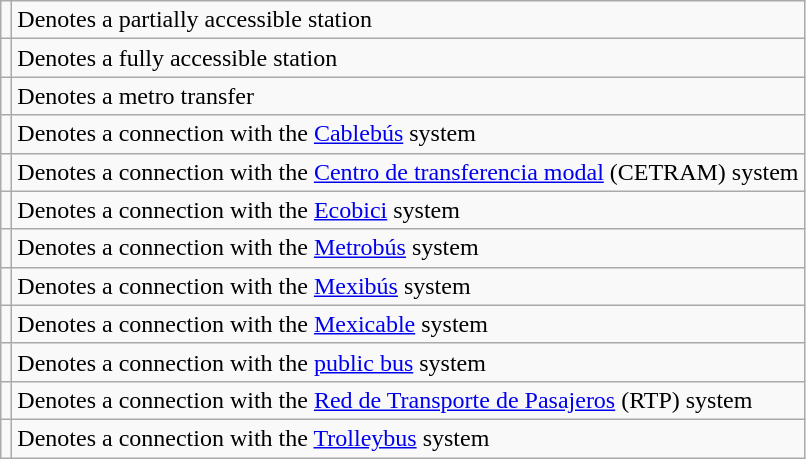<table class="wikitable">
<tr>
<td> </td>
<td>Denotes a partially accessible station</td>
</tr>
<tr>
<td> </td>
<td>Denotes a fully accessible station</td>
</tr>
<tr>
<td></td>
<td>Denotes a metro transfer</td>
</tr>
<tr>
<td></td>
<td>Denotes a connection with the <a href='#'>Cablebús</a> system</td>
</tr>
<tr>
<td></td>
<td>Denotes a connection with the <a href='#'>Centro de transferencia modal</a> (CETRAM) system</td>
</tr>
<tr>
<td></td>
<td>Denotes a connection with the <a href='#'>Ecobici</a> system</td>
</tr>
<tr>
<td></td>
<td>Denotes a connection with the <a href='#'>Metrobús</a> system</td>
</tr>
<tr>
<td></td>
<td>Denotes a connection with the <a href='#'>Mexibús</a> system</td>
</tr>
<tr>
<td></td>
<td>Denotes a connection with the <a href='#'>Mexicable</a> system</td>
</tr>
<tr>
<td></td>
<td>Denotes a connection with the <a href='#'>public bus</a> system</td>
</tr>
<tr>
<td></td>
<td>Denotes a connection with the <a href='#'>Red de Transporte de Pasajeros</a> (RTP) system</td>
</tr>
<tr>
<td></td>
<td>Denotes a connection with the <a href='#'>Trolleybus</a> system</td>
</tr>
</table>
